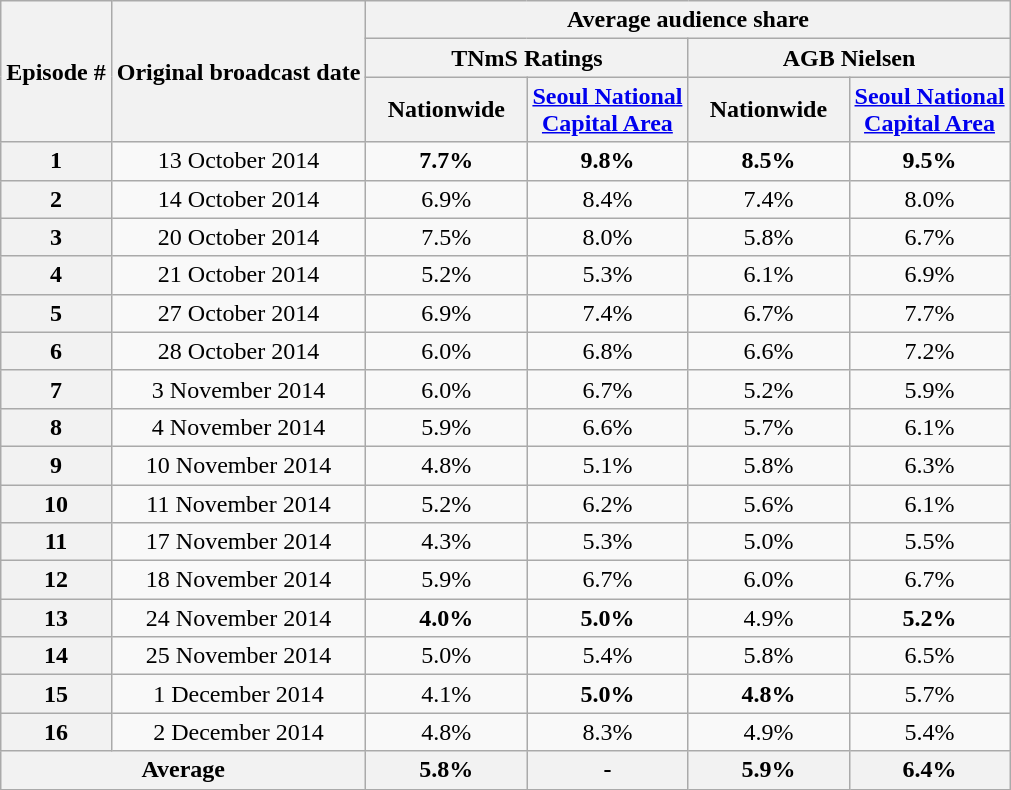<table class=wikitable style="text-align:center">
<tr>
<th rowspan="3">Episode #</th>
<th rowspan="3">Original broadcast date</th>
<th colspan="4">Average audience share</th>
</tr>
<tr>
<th colspan="2">TNmS Ratings</th>
<th colspan="2">AGB Nielsen</th>
</tr>
<tr>
<th width=100>Nationwide</th>
<th width=100><a href='#'>Seoul National Capital Area</a></th>
<th width=100>Nationwide</th>
<th width=100><a href='#'>Seoul National Capital Area</a></th>
</tr>
<tr>
<th>1</th>
<td>13 October 2014</td>
<td><span><strong>7.7%</strong></span></td>
<td><span><strong>9.8%</strong></span></td>
<td><span><strong>8.5%</strong></span></td>
<td><span><strong>9.5%</strong></span></td>
</tr>
<tr>
<th>2</th>
<td>14 October 2014</td>
<td>6.9%</td>
<td>8.4%</td>
<td>7.4%</td>
<td>8.0%</td>
</tr>
<tr>
<th>3</th>
<td>20 October 2014</td>
<td>7.5%</td>
<td>8.0%</td>
<td>5.8%</td>
<td>6.7%</td>
</tr>
<tr>
<th>4</th>
<td>21 October 2014</td>
<td>5.2%</td>
<td>5.3%</td>
<td>6.1%</td>
<td>6.9%</td>
</tr>
<tr>
<th>5</th>
<td>27 October 2014</td>
<td>6.9%</td>
<td>7.4%</td>
<td>6.7%</td>
<td>7.7%</td>
</tr>
<tr>
<th>6</th>
<td>28 October 2014</td>
<td>6.0%</td>
<td>6.8%</td>
<td>6.6%</td>
<td>7.2%</td>
</tr>
<tr>
<th>7</th>
<td>3 November 2014</td>
<td>6.0%</td>
<td>6.7%</td>
<td>5.2%</td>
<td>5.9%</td>
</tr>
<tr>
<th>8</th>
<td>4 November 2014</td>
<td>5.9%</td>
<td>6.6%</td>
<td>5.7%</td>
<td>6.1%</td>
</tr>
<tr>
<th>9</th>
<td>10 November 2014</td>
<td>4.8%</td>
<td>5.1%</td>
<td>5.8%</td>
<td>6.3%</td>
</tr>
<tr>
<th>10</th>
<td>11 November 2014</td>
<td>5.2%</td>
<td>6.2%</td>
<td>5.6%</td>
<td>6.1%</td>
</tr>
<tr>
<th>11</th>
<td>17 November 2014</td>
<td>4.3%</td>
<td>5.3%</td>
<td>5.0%</td>
<td>5.5%</td>
</tr>
<tr>
<th>12</th>
<td>18 November 2014</td>
<td>5.9%</td>
<td>6.7%</td>
<td>6.0%</td>
<td>6.7%</td>
</tr>
<tr>
<th>13</th>
<td>24 November 2014</td>
<td><span><strong>4.0%</strong></span></td>
<td><span><strong>5.0%</strong></span></td>
<td>4.9%</td>
<td><span><strong>5.2%</strong></span></td>
</tr>
<tr>
<th>14</th>
<td>25 November 2014</td>
<td>5.0%</td>
<td>5.4%</td>
<td>5.8%</td>
<td>6.5%</td>
</tr>
<tr>
<th>15</th>
<td>1 December 2014</td>
<td>4.1%</td>
<td><span><strong>5.0%</strong></span></td>
<td><span><strong>4.8%</strong></span></td>
<td>5.7%</td>
</tr>
<tr>
<th>16</th>
<td>2 December 2014</td>
<td>4.8%</td>
<td>8.3%</td>
<td>4.9%</td>
<td>5.4%</td>
</tr>
<tr>
<th colspan=2>Average</th>
<th>5.8%</th>
<th>-</th>
<th>5.9%</th>
<th>6.4%</th>
</tr>
</table>
